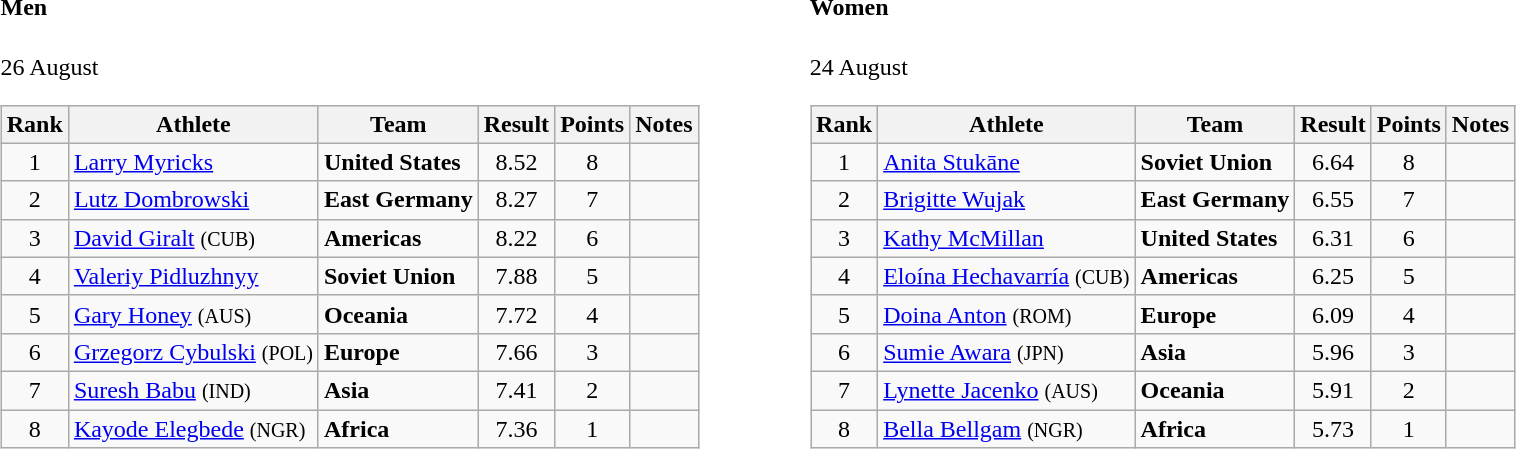<table>
<tr>
<td valign="top"><br><h4>Men</h4>26 August<table class="wikitable" style="text-align:center">
<tr>
<th>Rank</th>
<th>Athlete</th>
<th>Team</th>
<th>Result</th>
<th>Points</th>
<th>Notes</th>
</tr>
<tr>
<td>1</td>
<td align="left"><a href='#'>Larry Myricks</a></td>
<td align=left><strong>United States</strong></td>
<td>8.52</td>
<td>8</td>
<td></td>
</tr>
<tr>
<td>2</td>
<td align="left"><a href='#'>Lutz Dombrowski</a></td>
<td align=left><strong>East Germany</strong></td>
<td>8.27</td>
<td>7</td>
<td></td>
</tr>
<tr>
<td>3</td>
<td align="left"><a href='#'>David Giralt</a> <small>(CUB) </small></td>
<td align=left><strong>Americas</strong></td>
<td>8.22</td>
<td>6</td>
<td></td>
</tr>
<tr>
<td>4</td>
<td align="left"><a href='#'>Valeriy Pidluzhnyy</a></td>
<td align=left><strong>Soviet Union</strong></td>
<td>7.88</td>
<td>5</td>
<td></td>
</tr>
<tr>
<td>5</td>
<td align="left"><a href='#'>Gary Honey</a> <small>(AUS) </small></td>
<td align=left><strong>Oceania</strong></td>
<td>7.72</td>
<td>4</td>
<td></td>
</tr>
<tr>
<td>6</td>
<td align="left"><a href='#'>Grzegorz Cybulski</a> <small>(POL) </small></td>
<td align=left><strong>Europe</strong></td>
<td>7.66</td>
<td>3</td>
<td></td>
</tr>
<tr>
<td>7</td>
<td align="left"><a href='#'>Suresh Babu</a> <small>(IND) </small></td>
<td align=left><strong>Asia</strong></td>
<td>7.41</td>
<td>2</td>
<td></td>
</tr>
<tr>
<td>8</td>
<td align="left"><a href='#'>Kayode Elegbede</a> <small>(NGR) </small></td>
<td align=left><strong>Africa</strong></td>
<td>7.36</td>
<td>1</td>
<td></td>
</tr>
</table>
</td>
<td width="50"> </td>
<td valign="top"><br><h4>Women</h4>24 August<table class="wikitable" style="text-align:center">
<tr>
<th>Rank</th>
<th>Athlete</th>
<th>Team</th>
<th>Result</th>
<th>Points</th>
<th>Notes</th>
</tr>
<tr>
<td>1</td>
<td align="left"><a href='#'>Anita Stukāne</a></td>
<td align=left><strong>Soviet Union</strong></td>
<td>6.64</td>
<td>8</td>
<td></td>
</tr>
<tr>
<td>2</td>
<td align="left"><a href='#'>Brigitte Wujak</a></td>
<td align=left><strong>East Germany</strong></td>
<td>6.55</td>
<td>7</td>
<td></td>
</tr>
<tr>
<td>3</td>
<td align="left"><a href='#'>Kathy McMillan</a></td>
<td align=left><strong>United States</strong></td>
<td>6.31</td>
<td>6</td>
<td></td>
</tr>
<tr>
<td>4</td>
<td align="left"><a href='#'>Eloína Hechavarría</a> <small>(CUB) </small></td>
<td align=left><strong>Americas</strong></td>
<td>6.25</td>
<td>5</td>
<td></td>
</tr>
<tr>
<td>5</td>
<td align="left"><a href='#'>Doina Anton</a> <small>(ROM) </small></td>
<td align=left><strong>Europe</strong></td>
<td>6.09</td>
<td>4</td>
<td></td>
</tr>
<tr>
<td>6</td>
<td align="left"><a href='#'>Sumie Awara</a> <small>(JPN) </small></td>
<td align=left><strong>Asia</strong></td>
<td>5.96</td>
<td>3</td>
<td></td>
</tr>
<tr>
<td>7</td>
<td align="left"><a href='#'>Lynette Jacenko</a> <small>(AUS) </small></td>
<td align=left><strong>Oceania</strong></td>
<td>5.91</td>
<td>2</td>
<td></td>
</tr>
<tr>
<td>8</td>
<td align="left"><a href='#'>Bella Bellgam</a> <small>(NGR) </small></td>
<td align=left><strong>Africa</strong></td>
<td>5.73</td>
<td>1</td>
<td></td>
</tr>
</table>
</td>
</tr>
</table>
